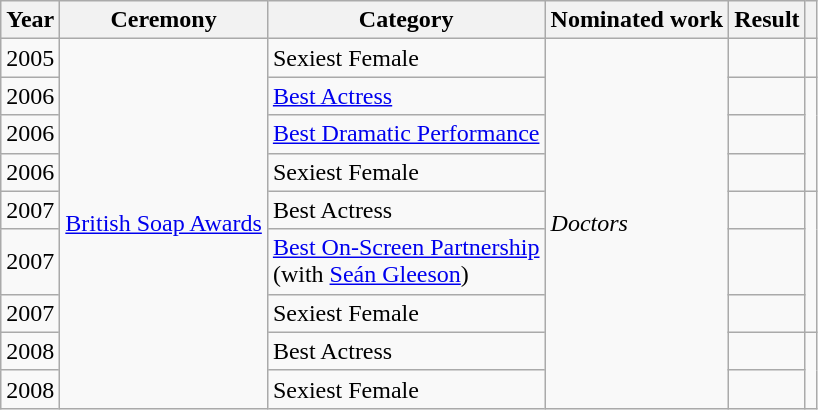<table class="wikitable">
<tr>
<th>Year</th>
<th>Ceremony</th>
<th>Category</th>
<th>Nominated work</th>
<th>Result</th>
<th></th>
</tr>
<tr>
<td>2005</td>
<td rowspan="9"><a href='#'>British Soap Awards</a></td>
<td>Sexiest Female</td>
<td rowspan="9"><em>Doctors</em></td>
<td></td>
<td align="center"></td>
</tr>
<tr>
<td>2006</td>
<td><a href='#'>Best Actress</a></td>
<td></td>
<td rowspan="3" align="center"></td>
</tr>
<tr>
<td>2006</td>
<td><a href='#'>Best Dramatic Performance</a></td>
<td></td>
</tr>
<tr>
<td>2006</td>
<td>Sexiest Female</td>
<td></td>
</tr>
<tr>
<td>2007</td>
<td>Best Actress</td>
<td></td>
<td rowspan="3" align="center"></td>
</tr>
<tr>
<td>2007</td>
<td><a href='#'>Best On-Screen Partnership</a> <br> (with <a href='#'>Seán Gleeson</a>)</td>
<td></td>
</tr>
<tr>
<td>2007</td>
<td>Sexiest Female</td>
<td></td>
</tr>
<tr>
<td>2008</td>
<td>Best Actress</td>
<td></td>
<td rowspan="2" align="center"></td>
</tr>
<tr>
<td>2008</td>
<td>Sexiest Female</td>
<td></td>
</tr>
</table>
